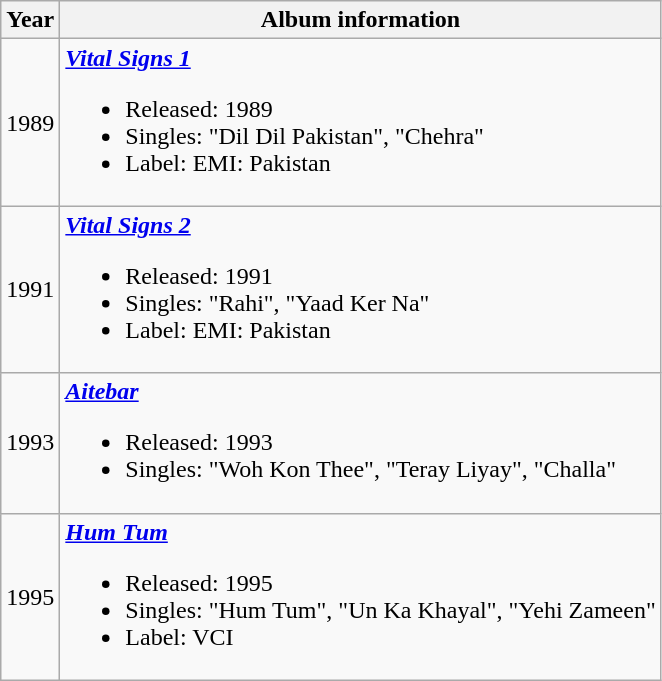<table class="wikitable">
<tr>
<th>Year</th>
<th>Album information</th>
</tr>
<tr>
<td>1989</td>
<td><strong><em><a href='#'>Vital Signs 1</a></em></strong><br><ul><li>Released: 1989</li><li>Singles: "Dil Dil Pakistan", "Chehra"</li><li>Label: EMI: Pakistan</li></ul></td>
</tr>
<tr>
<td>1991</td>
<td><strong><em><a href='#'>Vital Signs 2</a></em></strong><br><ul><li>Released: 1991</li><li>Singles: "Rahi", "Yaad Ker Na"</li><li>Label: EMI: Pakistan</li></ul></td>
</tr>
<tr>
<td>1993</td>
<td><strong><em><a href='#'>Aitebar</a></em></strong><br><ul><li>Released: 1993</li><li>Singles: "Woh Kon Thee", "Teray Liyay", "Challa"</li></ul></td>
</tr>
<tr>
<td>1995</td>
<td><strong><em><a href='#'>Hum Tum</a></em></strong><br><ul><li>Released: 1995</li><li>Singles: "Hum Tum", "Un Ka Khayal", "Yehi Zameen"</li><li>Label: VCI</li></ul></td>
</tr>
</table>
